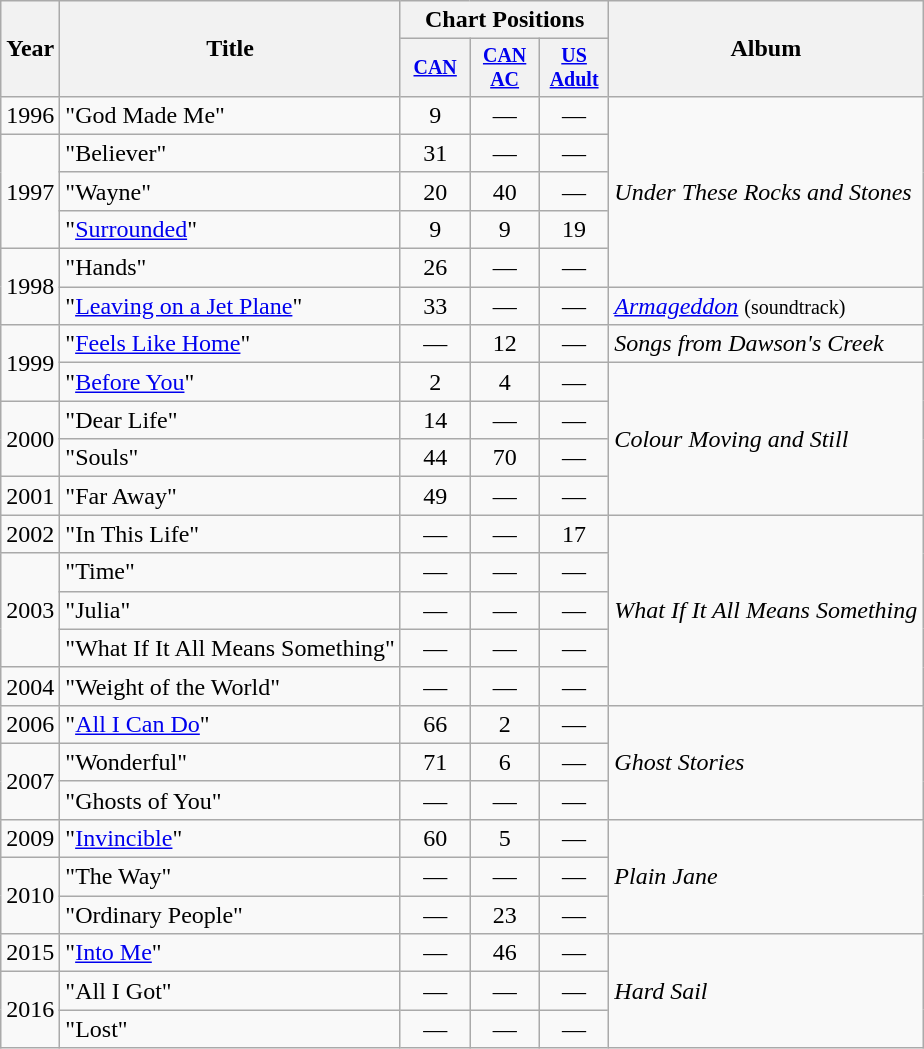<table class="wikitable sortable">
<tr>
<th rowspan=2>Year</th>
<th rowspan=2>Title</th>
<th colspan=3>Chart Positions</th>
<th rowspan=2>Album</th>
</tr>
<tr style="font-size:smaller;">
<th width=40><a href='#'>CAN</a></th>
<th width=40><a href='#'>CAN AC</a></th>
<th width=40><a href='#'>US Adult</a></th>
</tr>
<tr>
<td>1996</td>
<td>"God Made Me"</td>
<td style="text-align:center;">9</td>
<td style="text-align:center;">—</td>
<td style="text-align:center;">—</td>
<td rowspan=5><em>Under These Rocks and Stones</em></td>
</tr>
<tr>
<td rowspan=3>1997</td>
<td>"Believer"</td>
<td style="text-align:center;">31</td>
<td style="text-align:center;">—</td>
<td style="text-align:center;">—</td>
</tr>
<tr>
<td>"Wayne"</td>
<td style="text-align:center;">20</td>
<td style="text-align:center;">40</td>
<td style="text-align:center;">—</td>
</tr>
<tr>
<td>"<a href='#'>Surrounded</a>"</td>
<td style="text-align:center;">9</td>
<td style="text-align:center;">9</td>
<td style="text-align:center;">19</td>
</tr>
<tr>
<td rowspan=2>1998</td>
<td>"Hands"</td>
<td style="text-align:center;">26</td>
<td style="text-align:center;">—</td>
<td style="text-align:center;">—</td>
</tr>
<tr>
<td>"<a href='#'>Leaving on a Jet Plane</a>"</td>
<td style="text-align:center;">33</td>
<td style="text-align:center;">—</td>
<td style="text-align:center;">—</td>
<td><em><a href='#'>Armageddon</a></em> <small>(soundtrack)</small></td>
</tr>
<tr>
<td rowspan=2>1999</td>
<td>"<a href='#'>Feels Like Home</a>"</td>
<td style="text-align:center;">—</td>
<td style="text-align:center;">12</td>
<td style="text-align:center;">—</td>
<td><em>Songs from Dawson's Creek</em></td>
</tr>
<tr>
<td>"<a href='#'>Before You</a>"</td>
<td style="text-align:center;">2</td>
<td style="text-align:center;">4</td>
<td style="text-align:center;">—</td>
<td rowspan=4><em>Colour Moving and Still</em></td>
</tr>
<tr>
<td rowspan=2>2000</td>
<td>"Dear Life"</td>
<td style="text-align:center;">14</td>
<td style="text-align:center;">—</td>
<td style="text-align:center;">—</td>
</tr>
<tr>
<td>"Souls"</td>
<td style="text-align:center;">44</td>
<td style="text-align:center;">70</td>
<td style="text-align:center;">—</td>
</tr>
<tr>
<td>2001</td>
<td>"Far Away"</td>
<td style="text-align:center;">49</td>
<td style="text-align:center;">—</td>
<td style="text-align:center;">—</td>
</tr>
<tr>
<td>2002</td>
<td>"In This Life"</td>
<td style="text-align:center;">—</td>
<td style="text-align:center;">—</td>
<td style="text-align:center;">17</td>
<td rowspan=5><em>What If It All Means Something</em></td>
</tr>
<tr>
<td rowspan=3>2003</td>
<td>"Time"</td>
<td style="text-align:center;">—</td>
<td style="text-align:center;">—</td>
<td style="text-align:center;">—</td>
</tr>
<tr>
<td>"Julia"</td>
<td style="text-align:center;">—</td>
<td style="text-align:center;">—</td>
<td style="text-align:center;">—</td>
</tr>
<tr>
<td>"What If It All Means Something"</td>
<td style="text-align:center;">—</td>
<td style="text-align:center;">—</td>
<td style="text-align:center;">—</td>
</tr>
<tr>
<td>2004</td>
<td>"Weight of the World"</td>
<td style="text-align:center;">—</td>
<td style="text-align:center;">—</td>
<td style="text-align:center;">—</td>
</tr>
<tr>
<td>2006</td>
<td>"<a href='#'>All I Can Do</a>"</td>
<td style="text-align:center;">66</td>
<td style="text-align:center;">2</td>
<td style="text-align:center;">—</td>
<td rowspan=3><em>Ghost Stories</em></td>
</tr>
<tr>
<td rowspan=2>2007</td>
<td>"Wonderful"</td>
<td style="text-align:center;">71</td>
<td style="text-align:center;">6</td>
<td style="text-align:center;">—</td>
</tr>
<tr>
<td>"Ghosts of You"</td>
<td style="text-align:center;">—</td>
<td style="text-align:center;">—</td>
<td style="text-align:center;">—</td>
</tr>
<tr>
<td>2009</td>
<td>"<a href='#'>Invincible</a>"</td>
<td style="text-align:center;">60</td>
<td style="text-align:center;">5</td>
<td style="text-align:center;">—</td>
<td rowspan=3><em>Plain Jane</em></td>
</tr>
<tr>
<td rowspan=2>2010</td>
<td>"The Way"</td>
<td style="text-align:center;">—</td>
<td style="text-align:center;">—</td>
<td style="text-align:center;">—</td>
</tr>
<tr>
<td>"Ordinary People"</td>
<td style="text-align:center;">—</td>
<td style="text-align:center;">23</td>
<td style="text-align:center;">—</td>
</tr>
<tr>
<td>2015</td>
<td>"<a href='#'>Into Me</a>"</td>
<td style="text-align:center;">—</td>
<td style="text-align:center;">46</td>
<td style="text-align:center;">—</td>
<td rowspan=3><em>Hard Sail</em></td>
</tr>
<tr>
<td rowspan=2>2016</td>
<td>"All I Got"</td>
<td style="text-align:center;">—</td>
<td style="text-align:center;">—</td>
<td style="text-align:center;">—</td>
</tr>
<tr>
<td>"Lost"</td>
<td style="text-align:center;">—</td>
<td style="text-align:center;">—</td>
<td style="text-align:center;">—</td>
</tr>
</table>
